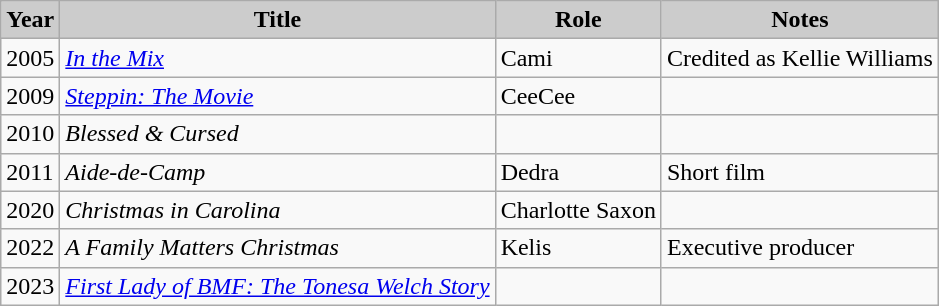<table class="wikitable">
<tr>
<th style="background: #CCCCCC;">Year</th>
<th style="background: #CCCCCC;">Title</th>
<th style="background: #CCCCCC;">Role</th>
<th style="background: #CCCCCC;">Notes</th>
</tr>
<tr>
<td>2005</td>
<td><em><a href='#'>In the Mix</a></em></td>
<td>Cami</td>
<td>Credited as Kellie Williams</td>
</tr>
<tr>
<td>2009</td>
<td><em><a href='#'>Steppin: The Movie</a></em></td>
<td>CeeCee</td>
<td></td>
</tr>
<tr>
<td>2010</td>
<td><em>Blessed & Cursed</em></td>
<td></td>
<td></td>
</tr>
<tr>
<td>2011</td>
<td><em>Aide-de-Camp</em></td>
<td>Dedra</td>
<td>Short film</td>
</tr>
<tr>
<td>2020</td>
<td><em>Christmas in Carolina</em></td>
<td>Charlotte Saxon</td>
<td></td>
</tr>
<tr>
<td>2022</td>
<td><em>A Family Matters Christmas</em></td>
<td>Kelis</td>
<td>Executive producer</td>
</tr>
<tr>
<td>2023</td>
<td><em><a href='#'>First Lady of BMF: The Tonesa Welch Story</a></em></td>
<td></td>
<td></td>
</tr>
</table>
